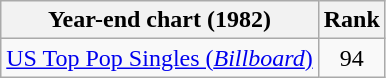<table class="wikitable sortable">
<tr>
<th>Year-end chart (1982)</th>
<th>Rank</th>
</tr>
<tr>
<td><a href='#'>US Top Pop Singles (<em>Billboard</em>)</a></td>
<td align="center">94</td>
</tr>
</table>
